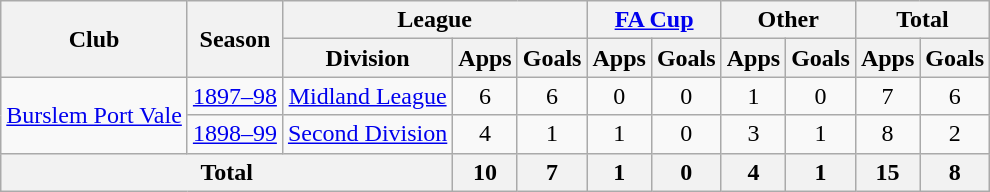<table class="wikitable" style="text-align:center">
<tr>
<th rowspan="2">Club</th>
<th rowspan="2">Season</th>
<th colspan="3">League</th>
<th colspan="2"><a href='#'>FA Cup</a></th>
<th colspan="2">Other</th>
<th colspan="2">Total</th>
</tr>
<tr>
<th>Division</th>
<th>Apps</th>
<th>Goals</th>
<th>Apps</th>
<th>Goals</th>
<th>Apps</th>
<th>Goals</th>
<th>Apps</th>
<th>Goals</th>
</tr>
<tr>
<td rowspan="2"><a href='#'>Burslem Port Vale</a></td>
<td><a href='#'>1897–98</a></td>
<td><a href='#'>Midland League</a></td>
<td>6</td>
<td>6</td>
<td>0</td>
<td>0</td>
<td>1</td>
<td>0</td>
<td>7</td>
<td>6</td>
</tr>
<tr>
<td><a href='#'>1898–99</a></td>
<td><a href='#'>Second Division</a></td>
<td>4</td>
<td>1</td>
<td>1</td>
<td>0</td>
<td>3</td>
<td>1</td>
<td>8</td>
<td>2</td>
</tr>
<tr>
<th colspan="3">Total</th>
<th>10</th>
<th>7</th>
<th>1</th>
<th>0</th>
<th>4</th>
<th>1</th>
<th>15</th>
<th>8</th>
</tr>
</table>
